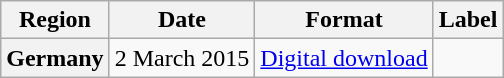<table class="wikitable plainrowheaders">
<tr>
<th>Region</th>
<th>Date</th>
<th>Format</th>
<th>Label</th>
</tr>
<tr>
<th scope="row">Germany</th>
<td>2 March 2015</td>
<td><a href='#'>Digital download</a></td>
<td></td>
</tr>
</table>
